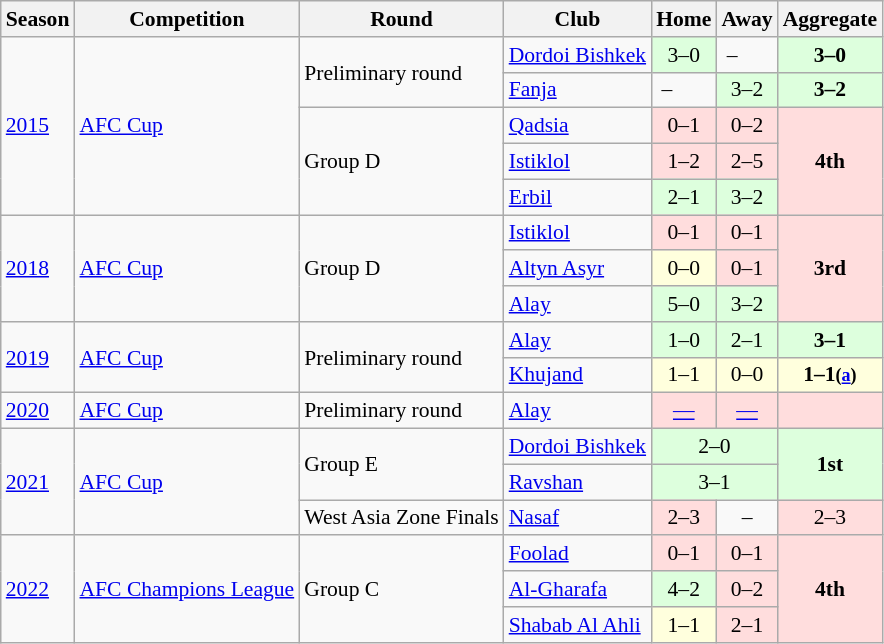<table class="wikitable mw-collapsible mw-collapsed" align=center cellspacing="0" cellpadding="3" style="border:1px solid #AAAAAA; font-size:90%">
<tr>
<th>Season</th>
<th>Competition</th>
<th>Round</th>
<th>Club</th>
<th>Home</th>
<th>Away</th>
<th>Aggregate</th>
</tr>
<tr>
<td rowspan="5"><a href='#'>2015</a></td>
<td rowspan="5"><a href='#'>AFC Cup</a></td>
<td rowspan="2">Preliminary round</td>
<td> <a href='#'>Dordoi Bishkek</a></td>
<td bgcolor="#ddffdd" style="text-align:center;">3–0</td>
<td> –</td>
<td bgcolor="#ddffdd" style="text-align:center;"><strong>3–0</strong></td>
</tr>
<tr>
<td> <a href='#'>Fanja</a></td>
<td> –</td>
<td bgcolor="#ddffdd" style="text-align:center;">3–2</td>
<td bgcolor="#ddffdd" style="text-align:center;"><strong>3–2</strong></td>
</tr>
<tr>
<td rowspan="3">Group D</td>
<td> <a href='#'>Qadsia</a></td>
<td bgcolor="#ffdddd" style="text-align:center;">0–1</td>
<td bgcolor="#ffdddd" style="text-align:center;">0–2</td>
<td bgcolor="#ffdddd" style="text-align:center;" rowspan=3><strong>4th</strong></td>
</tr>
<tr>
<td> <a href='#'>Istiklol</a></td>
<td bgcolor="#ffdddd" style="text-align:center;">1–2</td>
<td bgcolor="#ffdddd" style="text-align:center;">2–5</td>
</tr>
<tr>
<td> <a href='#'>Erbil</a></td>
<td bgcolor="#ddffdd" style="text-align:center;">2–1</td>
<td bgcolor="#ddffdd" style="text-align:center;">3–2</td>
</tr>
<tr>
<td rowspan="3"><a href='#'>2018</a></td>
<td rowspan="3"><a href='#'>AFC Cup</a></td>
<td rowspan="3">Group D</td>
<td> <a href='#'>Istiklol</a></td>
<td bgcolor="#ffdddd" style="text-align:center;">0–1</td>
<td bgcolor="#ffdddd" style="text-align:center;">0–1</td>
<td bgcolor="#ffdddd" style="text-align:center;" rowspan=3><strong>3rd</strong></td>
</tr>
<tr>
<td> <a href='#'>Altyn Asyr</a></td>
<td bgcolor="#ffffdd" style="text-align:center;">0–0</td>
<td bgcolor="#ffdddd" style="text-align:center;">0–1</td>
</tr>
<tr>
<td> <a href='#'>Alay</a></td>
<td bgcolor="#ddffdd" style="text-align:center;">5–0</td>
<td bgcolor="#ddffdd" style="text-align:center;">3–2</td>
</tr>
<tr>
<td rowspan="2"><a href='#'>2019</a></td>
<td rowspan="2"><a href='#'>AFC Cup</a></td>
<td rowspan="2">Preliminary round</td>
<td> <a href='#'>Alay</a></td>
<td bgcolor="#ddffdd" style="text-align:center;">1–0</td>
<td bgcolor="#ddffdd" style="text-align:center;">2–1</td>
<td bgcolor="#ddffdd" style="text-align:center;"><strong>3–1</strong></td>
</tr>
<tr>
<td> <a href='#'>Khujand</a></td>
<td bgcolor="#ffffdd" style="text-align:center;">1–1</td>
<td bgcolor="#ffffdd" style="text-align:center;">0–0</td>
<td bgcolor="#ffffdd" style="text-align:center;"><strong>1–1<small>(<a href='#'>a</a>)</small></strong></td>
</tr>
<tr>
<td rowspan="1"><a href='#'>2020</a></td>
<td rowspan="1"><a href='#'>AFC Cup</a></td>
<td rowspan="1">Preliminary round</td>
<td> <a href='#'>Alay</a></td>
<td bgcolor="#ffdddd" style="text-align:center;"><a href='#'>—</a></td>
<td bgcolor="#ffdddd" style="text-align:center;"><a href='#'>—</a></td>
<td bgcolor="#ffdddd" style="text-align:center;"></td>
</tr>
<tr>
<td rowspan="3"><a href='#'>2021</a></td>
<td rowspan="3"><a href='#'>AFC Cup</a></td>
<td rowspan="2">Group E</td>
<td> <a href='#'>Dordoi Bishkek</a></td>
<td colspan=2 bgcolor="#ddffdd" style="text-align:center;">2–0</td>
<td rowspan=2 bgcolor="#ddffdd" style="text-align:center;"><strong>1st</strong></td>
</tr>
<tr>
<td> <a href='#'>Ravshan</a></td>
<td colspan=2 bgcolor="#ddffdd" style="text-align:center;">3–1</td>
</tr>
<tr>
<td>West Asia Zone Finals</td>
<td> <a href='#'>Nasaf</a></td>
<td bgcolor="#ffdddd" style="text-align:center;">2–3</td>
<td style="text-align:center;">–</td>
<td bgcolor="#ffdddd" style="text-align:center;">2–3</td>
</tr>
<tr>
<td rowspan="3"><a href='#'>2022</a></td>
<td rowspan="3"><a href='#'>AFC Champions League</a></td>
<td rowspan="3">Group C</td>
<td> <a href='#'>Foolad</a></td>
<td bgcolor="#ffdddd" style="text-align:center;">0–1</td>
<td bgcolor="#ffdddd" style="text-align:center;">0–1</td>
<td bgcolor="#ffdddd" style="text-align:center;" rowspan=3><strong>4th</strong></td>
</tr>
<tr>
<td> <a href='#'>Al-Gharafa</a></td>
<td bgcolor="#ddffdd" style="text-align:center;">4–2</td>
<td bgcolor="#ffdddd" style="text-align:center;">0–2</td>
</tr>
<tr>
<td> <a href='#'>Shabab Al Ahli</a></td>
<td bgcolor="#ffffdd" style="text-align:center;">1–1</td>
<td bgcolor="#ffdddd" style="text-align:center;">2–1</td>
</tr>
</table>
